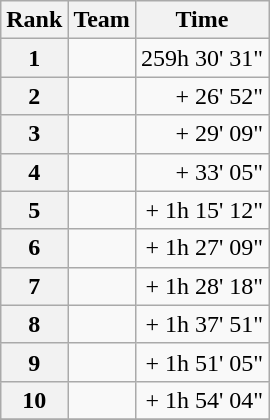<table class="wikitable">
<tr>
<th scope="col">Rank</th>
<th scope="col">Team</th>
<th scope="col">Time</th>
</tr>
<tr>
<th scope="row">1</th>
<td> </td>
<td align="right">259h 30' 31"</td>
</tr>
<tr>
<th scope="row">2</th>
<td> </td>
<td align="right">+ 26' 52"</td>
</tr>
<tr>
<th scope="row">3</th>
<td> </td>
<td align="right">+ 29' 09"</td>
</tr>
<tr>
<th scope="row">4</th>
<td> </td>
<td align="right">+ 33' 05"</td>
</tr>
<tr>
<th scope="row">5</th>
<td> </td>
<td align="right">+ 1h 15' 12"</td>
</tr>
<tr>
<th scope="row">6</th>
<td> </td>
<td align="right">+ 1h 27' 09"</td>
</tr>
<tr>
<th scope="row">7</th>
<td> </td>
<td align="right">+ 1h 28' 18"</td>
</tr>
<tr>
<th scope="row">8</th>
<td> </td>
<td align="right">+ 1h 37' 51"</td>
</tr>
<tr>
<th scope="row">9</th>
<td> </td>
<td align="right">+ 1h 51' 05"</td>
</tr>
<tr>
<th scope="row">10</th>
<td> </td>
<td align="right">+ 1h 54' 04"</td>
</tr>
<tr>
</tr>
</table>
